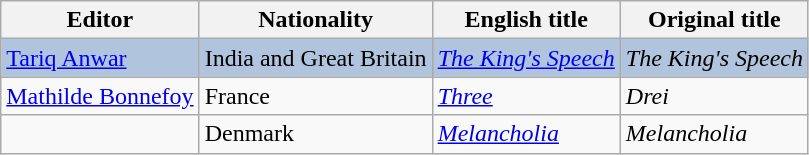<table class="wikitable">
<tr>
<th>Editor</th>
<th>Nationality</th>
<th>English title</th>
<th>Original title</th>
</tr>
<tr style="background:#B0C4DE;">
<td><a href='#'>Tariq Anwar</a></td>
<td>India and Great Britain</td>
<td><em><a href='#'>The King's Speech</a></em></td>
<td><em>The King's Speech</em></td>
</tr>
<tr>
<td><a href='#'>Mathilde Bonnefoy</a></td>
<td>France</td>
<td><em><a href='#'>Three</a></em></td>
<td><em>Drei</em></td>
</tr>
<tr>
<td></td>
<td>Denmark</td>
<td><em><a href='#'>Melancholia</a></em></td>
<td><em>Melancholia</em></td>
</tr>
</table>
